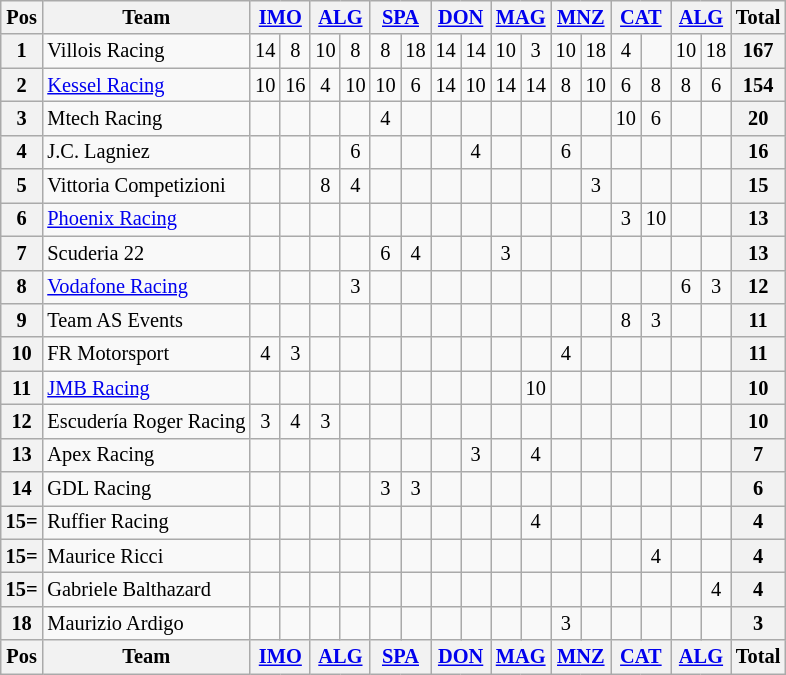<table class="wikitable" style="font-size:85%; text-align:center;">
<tr>
<th>Pos</th>
<th>Team</th>
<th colspan=2><a href='#'>IMO</a><br></th>
<th colspan=2><a href='#'>ALG</a><br></th>
<th colspan=2><a href='#'>SPA</a><br></th>
<th colspan=2><a href='#'>DON</a><br></th>
<th colspan=2><a href='#'>MAG</a><br></th>
<th colspan=2><a href='#'>MNZ</a><br></th>
<th colspan=2><a href='#'>CAT</a><br></th>
<th colspan=2><a href='#'>ALG</a><br></th>
<th>Total</th>
</tr>
<tr>
<th>1</th>
<td align=left> Villois Racing</td>
<td>14</td>
<td>8</td>
<td>10</td>
<td>8</td>
<td>8</td>
<td>18</td>
<td>14</td>
<td>14</td>
<td>10</td>
<td>3</td>
<td>10</td>
<td>18</td>
<td>4</td>
<td></td>
<td>10</td>
<td>18</td>
<th>167</th>
</tr>
<tr>
<th>2</th>
<td align=left> <a href='#'>Kessel Racing</a></td>
<td>10</td>
<td>16</td>
<td>4</td>
<td>10</td>
<td>10</td>
<td>6</td>
<td>14</td>
<td>10</td>
<td>14</td>
<td>14</td>
<td>8</td>
<td>10</td>
<td>6</td>
<td>8</td>
<td>8</td>
<td>6</td>
<th>154</th>
</tr>
<tr>
<th>3</th>
<td align=left> Mtech Racing</td>
<td></td>
<td></td>
<td></td>
<td></td>
<td>4</td>
<td></td>
<td></td>
<td></td>
<td></td>
<td></td>
<td></td>
<td></td>
<td>10</td>
<td>6</td>
<td></td>
<td></td>
<th>20</th>
</tr>
<tr>
<th>4</th>
<td align=left> J.C. Lagniez</td>
<td></td>
<td></td>
<td></td>
<td>6</td>
<td></td>
<td></td>
<td></td>
<td>4</td>
<td></td>
<td></td>
<td>6</td>
<td></td>
<td></td>
<td></td>
<td></td>
<td></td>
<th>16</th>
</tr>
<tr>
<th>5</th>
<td align=left> Vittoria Competizioni</td>
<td></td>
<td></td>
<td>8</td>
<td>4</td>
<td></td>
<td></td>
<td></td>
<td></td>
<td></td>
<td></td>
<td></td>
<td>3</td>
<td></td>
<td></td>
<td></td>
<td></td>
<th>15</th>
</tr>
<tr>
<th>6</th>
<td align=left> <a href='#'>Phoenix Racing</a></td>
<td></td>
<td></td>
<td></td>
<td></td>
<td></td>
<td></td>
<td></td>
<td></td>
<td></td>
<td></td>
<td></td>
<td></td>
<td>3</td>
<td>10</td>
<td></td>
<td></td>
<th>13</th>
</tr>
<tr>
<th>7</th>
<td align=left> Scuderia 22</td>
<td></td>
<td></td>
<td></td>
<td></td>
<td>6</td>
<td>4</td>
<td></td>
<td></td>
<td>3</td>
<td></td>
<td></td>
<td></td>
<td></td>
<td></td>
<td></td>
<td></td>
<th>13</th>
</tr>
<tr>
<th>8</th>
<td align=left> <a href='#'>Vodafone Racing</a></td>
<td></td>
<td></td>
<td></td>
<td>3</td>
<td></td>
<td></td>
<td></td>
<td></td>
<td></td>
<td></td>
<td></td>
<td></td>
<td></td>
<td></td>
<td>6</td>
<td>3</td>
<th>12</th>
</tr>
<tr>
<th>9</th>
<td align=left> Team AS Events</td>
<td></td>
<td></td>
<td></td>
<td></td>
<td></td>
<td></td>
<td></td>
<td></td>
<td></td>
<td></td>
<td></td>
<td></td>
<td>8</td>
<td>3</td>
<td></td>
<td></td>
<th>11</th>
</tr>
<tr>
<th>10</th>
<td align=left> FR Motorsport</td>
<td>4</td>
<td>3</td>
<td></td>
<td></td>
<td></td>
<td></td>
<td></td>
<td></td>
<td></td>
<td></td>
<td>4</td>
<td></td>
<td></td>
<td></td>
<td></td>
<td></td>
<th>11</th>
</tr>
<tr>
<th>11</th>
<td align=left> <a href='#'>JMB Racing</a></td>
<td></td>
<td></td>
<td></td>
<td></td>
<td></td>
<td></td>
<td></td>
<td></td>
<td></td>
<td>10</td>
<td></td>
<td></td>
<td></td>
<td></td>
<td></td>
<td></td>
<th>10</th>
</tr>
<tr>
<th>12</th>
<td align=left> Escudería Roger Racing</td>
<td>3</td>
<td>4</td>
<td>3</td>
<td></td>
<td></td>
<td></td>
<td></td>
<td></td>
<td></td>
<td></td>
<td></td>
<td></td>
<td></td>
<td></td>
<td></td>
<td></td>
<th>10</th>
</tr>
<tr>
<th>13</th>
<td align=left> Apex Racing</td>
<td></td>
<td></td>
<td></td>
<td></td>
<td></td>
<td></td>
<td></td>
<td>3</td>
<td></td>
<td>4</td>
<td></td>
<td></td>
<td></td>
<td></td>
<td></td>
<td></td>
<th>7</th>
</tr>
<tr>
<th>14</th>
<td align=left> GDL Racing</td>
<td></td>
<td></td>
<td></td>
<td></td>
<td>3</td>
<td>3</td>
<td></td>
<td></td>
<td></td>
<td></td>
<td></td>
<td></td>
<td></td>
<td></td>
<td></td>
<td></td>
<th>6</th>
</tr>
<tr>
<th>15=</th>
<td align=left> Ruffier Racing</td>
<td></td>
<td></td>
<td></td>
<td></td>
<td></td>
<td></td>
<td></td>
<td></td>
<td></td>
<td>4</td>
<td></td>
<td></td>
<td></td>
<td></td>
<td></td>
<td></td>
<th>4</th>
</tr>
<tr>
<th>15=</th>
<td align=left> Maurice Ricci</td>
<td></td>
<td></td>
<td></td>
<td></td>
<td></td>
<td></td>
<td></td>
<td></td>
<td></td>
<td></td>
<td></td>
<td></td>
<td></td>
<td>4</td>
<td></td>
<td></td>
<th>4</th>
</tr>
<tr>
<th>15=</th>
<td align=left> Gabriele Balthazard</td>
<td></td>
<td></td>
<td></td>
<td></td>
<td></td>
<td></td>
<td></td>
<td></td>
<td></td>
<td></td>
<td></td>
<td></td>
<td></td>
<td></td>
<td></td>
<td>4</td>
<th>4</th>
</tr>
<tr>
<th>18</th>
<td align=left> Maurizio Ardigo</td>
<td></td>
<td></td>
<td></td>
<td></td>
<td></td>
<td></td>
<td></td>
<td></td>
<td></td>
<td></td>
<td>3</td>
<td></td>
<td></td>
<td></td>
<td></td>
<td></td>
<th>3</th>
</tr>
<tr>
<th>Pos</th>
<th>Team</th>
<th colspan=2><a href='#'>IMO</a><br></th>
<th colspan=2><a href='#'>ALG</a><br></th>
<th colspan=2><a href='#'>SPA</a><br></th>
<th colspan=2><a href='#'>DON</a><br></th>
<th colspan=2><a href='#'>MAG</a><br></th>
<th colspan=2><a href='#'>MNZ</a><br></th>
<th colspan=2><a href='#'>CAT</a><br></th>
<th colspan=2><a href='#'>ALG</a><br></th>
<th>Total</th>
</tr>
</table>
